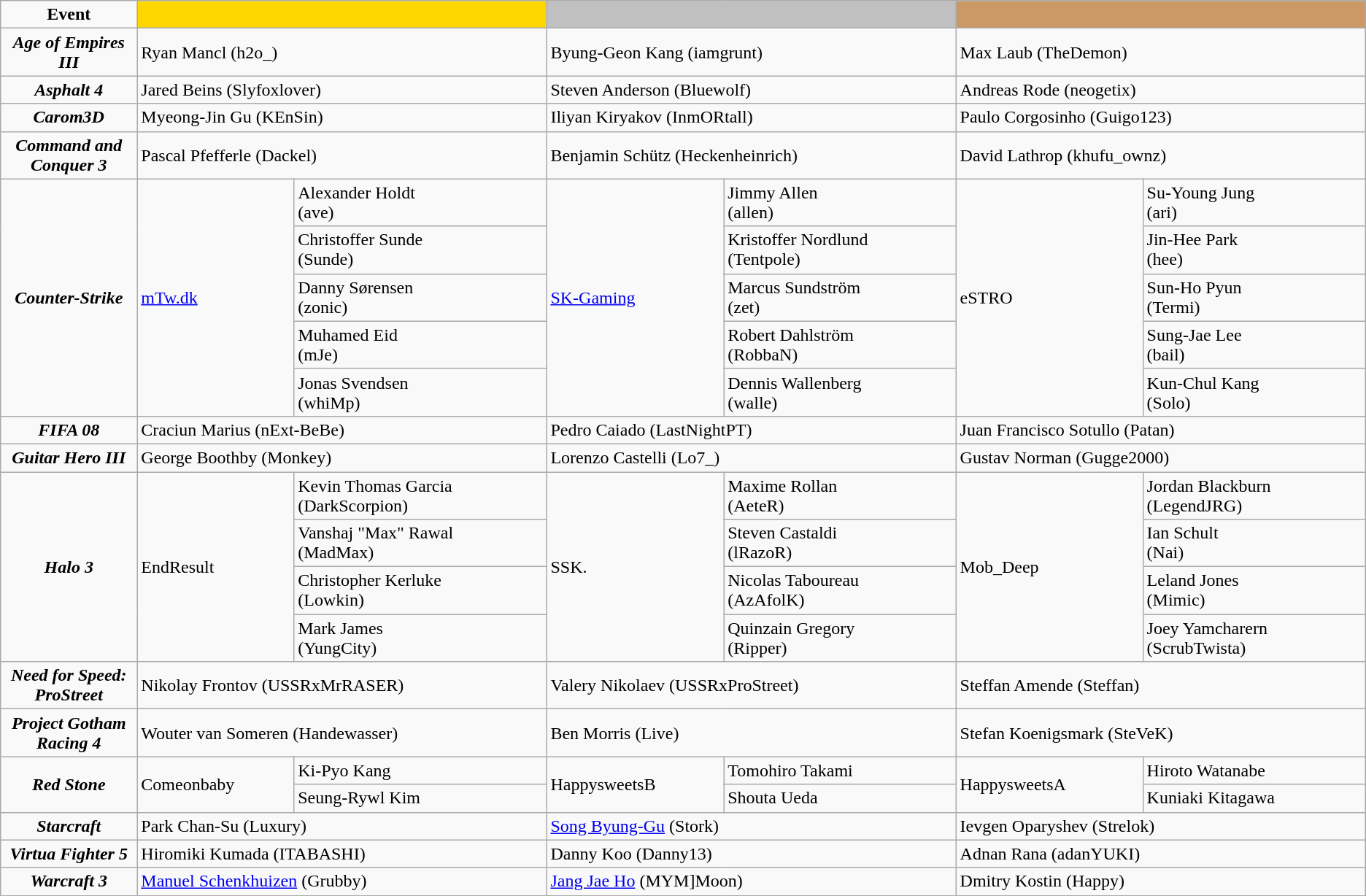<table class="wikitable" style="text-align:left">
<tr>
<td style="text-align:center"  width=10%><strong>Event</strong></td>
<td colspan="2" style="text-align:center" bgcolor="gold" width=30%></td>
<td colspan="2" style="text-align:center" bgcolor="silver" width=30%></td>
<td colspan="2" style="text-align:center" bgcolor="CC9966" width=30%></td>
</tr>
<tr>
<td style="text-align:center"><strong><em>Age of Empires III</em></strong></td>
<td colspan="2"> Ryan Mancl (h2o_)</td>
<td colspan="2"> Byung-Geon Kang (iamgrunt)</td>
<td colspan="2"> Max Laub (TheDemon)</td>
</tr>
<tr>
<td style="text-align:center"><strong><em>Asphalt 4</em></strong></td>
<td colspan="2"> Jared Beins (Slyfoxlover)</td>
<td colspan="2"> Steven Anderson (Bluewolf)</td>
<td colspan="2"> Andreas Rode (neogetix)</td>
</tr>
<tr>
<td style="text-align:center"><strong><em>Carom3D</em></strong></td>
<td colspan="2"> Myeong-Jin Gu (KEnSin)</td>
<td colspan="2"> Iliyan Kiryakov (InmORtall)</td>
<td colspan="2"> Paulo Corgosinho (Guigo123)</td>
</tr>
<tr>
<td style="text-align:center"><strong><em>Command and Conquer 3</em></strong></td>
<td colspan="2"> Pascal Pfefferle  (Dackel)</td>
<td colspan="2"> Benjamin Schütz  (Heckenheinrich)</td>
<td colspan="2"> David Lathrop (khufu_ownz)</td>
</tr>
<tr>
<td rowspan="5" align=center><strong><em>Counter-Strike</em></strong></td>
<td rowspan="5"><a href='#'>mTw.dk</a> <br></td>
<td>Alexander Holdt<br>(ave)</td>
<td rowspan="5"><a href='#'>SK-Gaming</a><br></td>
<td>Jimmy Allen <br>(allen)</td>
<td rowspan="5">eSTRO<br></td>
<td>Su-Young Jung<br>(ari)</td>
</tr>
<tr>
<td>Christoffer Sunde<br>(Sunde)</td>
<td>Kristoffer Nordlund<br>(Tentpole)</td>
<td>Jin-Hee Park<br>(hee)</td>
</tr>
<tr>
<td>Danny Sørensen<br>(zonic)</td>
<td>Marcus Sundström<br>(zet)</td>
<td>Sun-Ho Pyun<br>(Termi)</td>
</tr>
<tr>
<td>Muhamed Eid<br>(mJe)</td>
<td>Robert Dahlström<br>(RobbaN)</td>
<td>Sung-Jae Lee<br>(bail)</td>
</tr>
<tr>
<td>Jonas Svendsen<br>(whiMp)</td>
<td>Dennis Wallenberg<br>(walle)</td>
<td>Kun-Chul Kang<br>(Solo)</td>
</tr>
<tr>
<td style="text-align:center"><strong><em>FIFA 08</em></strong></td>
<td colspan="2"> Craciun Marius  (nExt-BeBe)</td>
<td colspan="2"> Pedro Caiado  (LastNightPT)</td>
<td colspan="2"> Juan Francisco Sotullo (Patan)</td>
</tr>
<tr>
<td style="text-align:center"><strong><em>Guitar Hero III</em></strong></td>
<td colspan="2"> George Boothby (Monkey)</td>
<td colspan="2"> Lorenzo Castelli (Lo7_)</td>
<td colspan="2"> Gustav Norman (Gugge2000)</td>
</tr>
<tr>
<td rowspan="4" align=center><strong><em>Halo 3</em></strong></td>
<td rowspan="4">EndResult<br></td>
<td>Kevin Thomas Garcia<br>(DarkScorpion)</td>
<td rowspan="4">SSK.<br></td>
<td>Maxime Rollan<br>(AeteR)</td>
<td rowspan="4">Mob_Deep<br></td>
<td>Jordan Blackburn<br>(LegendJRG)</td>
</tr>
<tr>
<td>Vanshaj "Max" Rawal<br>(MadMax)</td>
<td>Steven Castaldi<br>(lRazoR)</td>
<td>Ian Schult<br>(Nai)</td>
</tr>
<tr>
<td>Christopher Kerluke<br>(Lowkin)</td>
<td>Nicolas Taboureau<br>(AzAfolK)</td>
<td>Leland Jones<br>(Mimic)</td>
</tr>
<tr>
<td>Mark James<br>(YungCity)</td>
<td>Quinzain Gregory<br>(Ripper)</td>
<td>Joey Yamcharern<br>(ScrubTwista)</td>
</tr>
<tr>
<td style="text-align:center"><strong><em>Need for Speed: ProStreet</em></strong></td>
<td colspan="2"> Nikolay Frontov (USSRxMrRASER)</td>
<td colspan="2"> Valery Nikolaev (USSRxProStreet)</td>
<td colspan="2"> Steffan Amende (Steffan)</td>
</tr>
<tr>
<td style="text-align:center"><strong><em>Project Gotham Racing 4</em></strong></td>
<td colspan="2"> Wouter van Someren (Handewasser)</td>
<td colspan="2"> Ben Morris (Live)</td>
<td colspan="2"> Stefan Koenigsmark (SteVeK)</td>
</tr>
<tr>
<td rowspan="2" align=center><strong><em>Red Stone</em></strong></td>
<td rowspan="2">Comeonbaby<br></td>
<td>Ki-Pyo Kang</td>
<td rowspan="2">HappysweetsB<br></td>
<td>Tomohiro Takami</td>
<td rowspan="2">HappysweetsA<br></td>
<td>Hiroto Watanabe</td>
</tr>
<tr>
<td>Seung-Rywl Kim</td>
<td>Shouta Ueda</td>
<td>Kuniaki Kitagawa</td>
</tr>
<tr>
<td style="text-align:center"><strong><em>Starcraft</em></strong></td>
<td colspan="2"> Park  Chan-Su (Luxury)</td>
<td colspan="2"> <a href='#'>Song Byung-Gu</a> (Stork)</td>
<td colspan="2"> Ievgen Oparyshev (Strelok)</td>
</tr>
<tr>
<td style="text-align:center"><strong><em>Virtua Fighter 5</em></strong></td>
<td colspan="2"> Hiromiki Kumada (ITABASHI)</td>
<td colspan="2"> Danny Koo (Danny13)</td>
<td colspan="2"> Adnan Rana (adanYUKI)</td>
</tr>
<tr>
<td style="text-align:center"><strong><em>Warcraft 3</em></strong></td>
<td colspan="2"> <a href='#'>Manuel Schenkhuizen</a> (Grubby)</td>
<td colspan="2"> <a href='#'>Jang Jae Ho</a> (MYM]Moon)</td>
<td colspan="2"> Dmitry Kostin (Happy)</td>
</tr>
<tr>
</tr>
</table>
